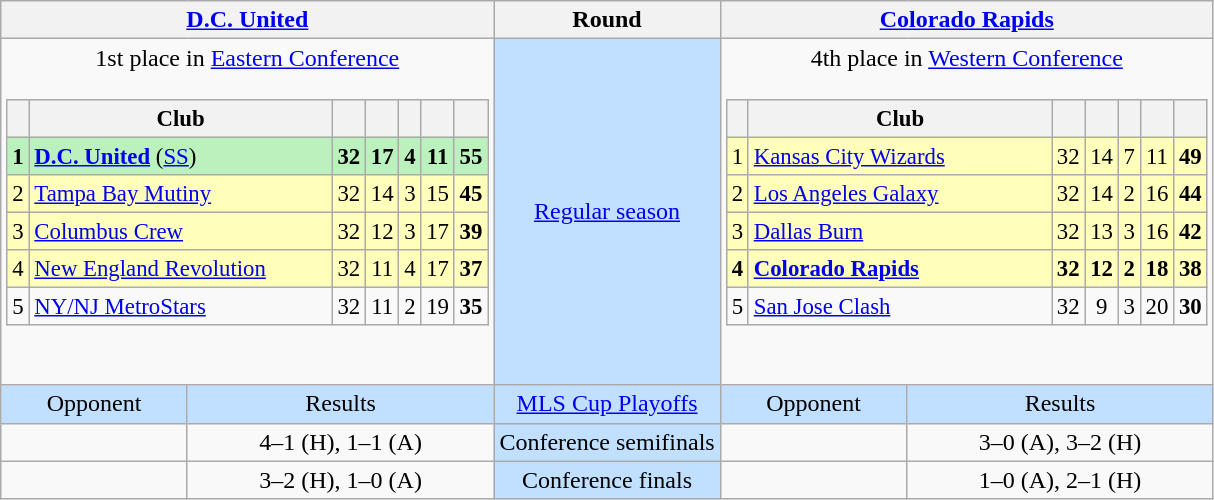<table class="wikitable" style="text-align:center">
<tr>
<th colspan=2><a href='#'>D.C. United</a></th>
<th>Round</th>
<th colspan=2><a href='#'>Colorado Rapids</a></th>
</tr>
<tr>
<td colspan=2 valign=top align=center>1st place in <a href='#'>Eastern Conference</a><br> <br><table class="wikitable" style="text-align:center; margin:0; font-size: 95%">
<tr>
<th></th>
<th width=195>Club</th>
<th></th>
<th></th>
<th></th>
<th></th>
<th></th>
</tr>
<tr style="background:#BBF1BD;">
<td><strong>1</strong></td>
<td align=left><strong><a href='#'>D.C. United</a></strong> (<a href='#'>SS</a>)</td>
<td><strong>32</strong></td>
<td><strong>17</strong></td>
<td><strong>4</strong></td>
<td><strong>11</strong></td>
<td><strong>55</strong></td>
</tr>
<tr style="background:#FFFEBB;">
<td>2</td>
<td align=left><a href='#'>Tampa Bay Mutiny</a></td>
<td>32</td>
<td>14</td>
<td>3</td>
<td>15</td>
<td><strong>45</strong></td>
</tr>
<tr style="background:#FFFEBB;">
<td>3</td>
<td align=left><a href='#'>Columbus Crew</a></td>
<td>32</td>
<td>12</td>
<td>3</td>
<td>17</td>
<td><strong>39</strong></td>
</tr>
<tr style="background:#FFFEBB;">
<td>4</td>
<td align=left><a href='#'>New England Revolution</a></td>
<td>32</td>
<td>11</td>
<td>4</td>
<td>17</td>
<td><strong>37</strong></td>
</tr>
<tr>
<td>5</td>
<td align=left><a href='#'>NY/NJ MetroStars</a></td>
<td>32</td>
<td>11</td>
<td>2</td>
<td>19</td>
<td><strong>35</strong></td>
</tr>
</table>
<br><br></td>
<td style="background:#c1e0ff"><a href='#'>Regular season</a></td>
<td colspan=2 valign=top>4th place in <a href='#'>Western Conference</a><br> <br><table class="wikitable" style="text-align:center; margin:0; font-size: 95%">
<tr>
<th></th>
<th width=195>Club</th>
<th></th>
<th></th>
<th></th>
<th></th>
<th></th>
</tr>
<tr style="background:#FFFEBB;">
<td>1</td>
<td align=left><a href='#'>Kansas City Wizards</a></td>
<td>32</td>
<td>14</td>
<td>7</td>
<td>11</td>
<td><strong>49</strong></td>
</tr>
<tr style="background:#FFFEBB;">
<td>2</td>
<td align=left><a href='#'>Los Angeles Galaxy</a></td>
<td>32</td>
<td>14</td>
<td>2</td>
<td>16</td>
<td><strong>44</strong></td>
</tr>
<tr style="background:#FFFEBB;">
<td>3</td>
<td align=left><a href='#'>Dallas Burn</a></td>
<td>32</td>
<td>13</td>
<td>3</td>
<td>16</td>
<td><strong>42</strong></td>
</tr>
<tr style="background:#FFFEBB;">
<td><strong>4</strong></td>
<td align=left><strong><a href='#'>Colorado Rapids</a></strong></td>
<td><strong>32</strong></td>
<td><strong>12</strong></td>
<td><strong>2</strong></td>
<td><strong>18</strong></td>
<td><strong>38</strong></td>
</tr>
<tr>
<td>5</td>
<td align=left><a href='#'>San Jose Clash</a></td>
<td>32</td>
<td>9</td>
<td>3</td>
<td>20</td>
<td><strong>30</strong></td>
</tr>
</table>
<br></td>
</tr>
<tr style="background:#c1e0ff">
<td>Opponent</td>
<td>Results</td>
<td><a href='#'>MLS Cup Playoffs</a></td>
<td>Opponent</td>
<td>Results</td>
</tr>
<tr>
<td align=left></td>
<td>4–1 (H), 1–1  (A)</td>
<td style="background:#c1e0ff">Conference semifinals</td>
<td align=left></td>
<td>3–0 (A), 3–2 (H)</td>
</tr>
<tr>
<td align=left></td>
<td>3–2 (H), 1–0 (A)</td>
<td style="background:#c1e0ff">Conference finals</td>
<td align=left></td>
<td>1–0 (A), 2–1 (H)</td>
</tr>
</table>
